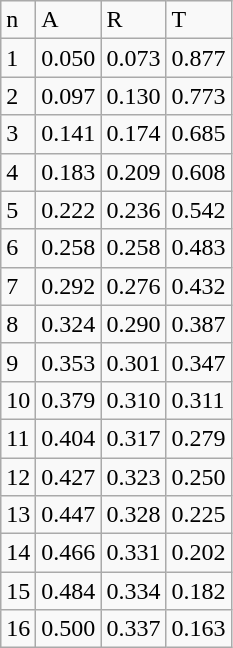<table class="wikitable">
<tr>
<td>n</td>
<td>A</td>
<td>R</td>
<td>T</td>
</tr>
<tr>
<td>1</td>
<td>0.050</td>
<td>0.073</td>
<td>0.877</td>
</tr>
<tr>
<td>2</td>
<td>0.097</td>
<td>0.130</td>
<td>0.773</td>
</tr>
<tr>
<td>3</td>
<td>0.141</td>
<td>0.174</td>
<td>0.685</td>
</tr>
<tr>
<td>4</td>
<td>0.183</td>
<td>0.209</td>
<td>0.608</td>
</tr>
<tr>
<td>5</td>
<td>0.222</td>
<td>0.236</td>
<td>0.542</td>
</tr>
<tr>
<td>6</td>
<td>0.258</td>
<td>0.258</td>
<td>0.483</td>
</tr>
<tr>
<td>7</td>
<td>0.292</td>
<td>0.276</td>
<td>0.432</td>
</tr>
<tr>
<td>8</td>
<td>0.324</td>
<td>0.290</td>
<td>0.387</td>
</tr>
<tr>
<td>9</td>
<td>0.353</td>
<td>0.301</td>
<td>0.347</td>
</tr>
<tr>
<td>10</td>
<td>0.379</td>
<td>0.310</td>
<td>0.311</td>
</tr>
<tr>
<td>11</td>
<td>0.404</td>
<td>0.317</td>
<td>0.279</td>
</tr>
<tr>
<td>12</td>
<td>0.427</td>
<td>0.323</td>
<td>0.250</td>
</tr>
<tr>
<td>13</td>
<td>0.447</td>
<td>0.328</td>
<td>0.225</td>
</tr>
<tr>
<td>14</td>
<td>0.466</td>
<td>0.331</td>
<td>0.202</td>
</tr>
<tr>
<td>15</td>
<td>0.484</td>
<td>0.334</td>
<td>0.182</td>
</tr>
<tr>
<td>16</td>
<td>0.500</td>
<td>0.337</td>
<td>0.163</td>
</tr>
</table>
